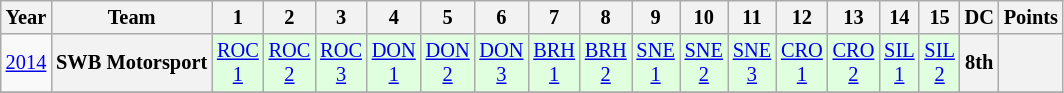<table class="wikitable" style="text-align:center; font-size:85%">
<tr>
<th>Year</th>
<th>Team</th>
<th>1</th>
<th>2</th>
<th>3</th>
<th>4</th>
<th>5</th>
<th>6</th>
<th>7</th>
<th>8</th>
<th>9</th>
<th>10</th>
<th>11</th>
<th>12</th>
<th>13</th>
<th>14</th>
<th>15</th>
<th>DC</th>
<th>Points</th>
</tr>
<tr>
<td><a href='#'>2014</a></td>
<th nowrap>SWB Motorsport</th>
<td style="background:#DFFFDF;"><a href='#'>ROC<br>1</a><br></td>
<td style="background:#DFFFDF;"><a href='#'>ROC<br>2</a><br></td>
<td style="background:#DFFFDF;"><a href='#'>ROC<br>3</a><br></td>
<td style="background:#DFFFDF;"><a href='#'>DON<br>1</a><br></td>
<td style="background:#DFFFDF;"><a href='#'>DON<br>2</a><br></td>
<td style="background:#DFFFDF;"><a href='#'>DON<br>3</a><br></td>
<td style="background:#DFFFDF;"><a href='#'>BRH<br>1</a><br></td>
<td style="background:#DFFFDF;"><a href='#'>BRH<br>2</a><br></td>
<td style="background:#DFFFDF;"><a href='#'>SNE<br>1</a><br></td>
<td style="background:#DFFFDF;"><a href='#'>SNE<br>2</a><br></td>
<td style="background:#DFFFDF;"><a href='#'>SNE<br>3</a><br></td>
<td style="background:#DFFFDF;"><a href='#'>CRO<br>1</a><br></td>
<td style="background:#DFFFDF;"><a href='#'>CRO<br>2</a><br></td>
<td style="background:#DFFFDF;"><a href='#'>SIL<br>1</a><br></td>
<td style="background:#DFFFDF;"><a href='#'>SIL<br>2</a><br></td>
<th>8th</th>
<th></th>
</tr>
<tr>
</tr>
</table>
